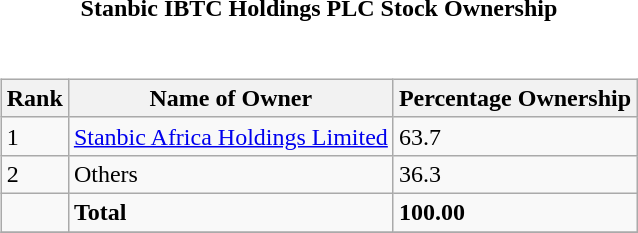<table style="font-size:100%;">
<tr>
<td width="100%" align="center"><strong>Stanbic IBTC Holdings PLC Stock Ownership</strong></td>
</tr>
<tr valign="top">
<td><br><table class="wikitable sortable" style="margin-left:auto;margin-right:auto">
<tr>
<th style="width:2em;">Rank</th>
<th>Name of Owner</th>
<th>Percentage Ownership</th>
</tr>
<tr>
<td>1</td>
<td><a href='#'>Stanbic Africa Holdings Limited</a></td>
<td>63.7</td>
</tr>
<tr>
<td>2</td>
<td>Others</td>
<td>36.3</td>
</tr>
<tr>
<td></td>
<td><strong>Total</strong></td>
<td><strong>100.00</strong></td>
</tr>
<tr>
</tr>
</table>
</td>
</tr>
</table>
